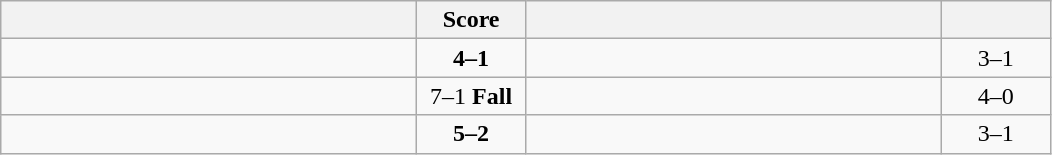<table class="wikitable" style="text-align: center; ">
<tr>
<th align="right" width="270"></th>
<th width="65">Score</th>
<th align="left" width="270"></th>
<th width="65"></th>
</tr>
<tr>
<td align="left"><strong></strong></td>
<td><strong>4–1</strong></td>
<td align="left"></td>
<td>3–1 <strong></strong></td>
</tr>
<tr>
<td align="left"><strong></strong></td>
<td>7–1 <strong>Fall</strong></td>
<td align="left"></td>
<td>4–0 <strong></strong></td>
</tr>
<tr>
<td align="left"><strong></strong></td>
<td><strong>5–2</strong></td>
<td align="left"></td>
<td>3–1 <strong></strong></td>
</tr>
</table>
